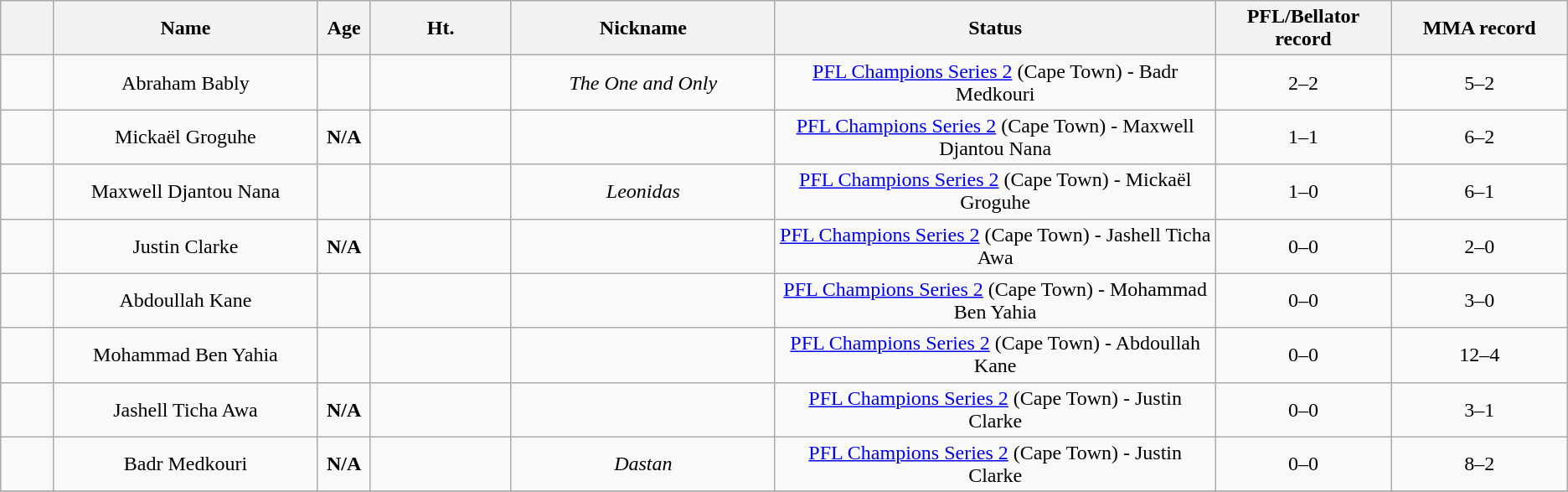<table class="wikitable sortable" style="text-align:center;">
<tr>
<th width=3%></th>
<th width=15%>Name</th>
<th width=3%>Age</th>
<th width=8%>Ht.</th>
<th width="15%">Nickname</th>
<th width=25%>Status</th>
<th width="10%">PFL/Bellator record</th>
<th width=10%>MMA record</th>
</tr>
<tr>
<td></td>
<td>Abraham Bably</td>
<td></td>
<td></td>
<td><em>The One and Only</em></td>
<td><a href='#'>PFL Champions Series 2</a> (Cape Town) - Badr Medkouri</td>
<td>2–2</td>
<td>5–2</td>
</tr>
<tr>
<td></td>
<td>Mickaël Groguhe</td>
<td><strong>N/A</strong></td>
<td></td>
<td></td>
<td><a href='#'>PFL Champions Series 2</a> (Cape Town) - Maxwell Djantou Nana</td>
<td>1–1</td>
<td>6–2</td>
</tr>
<tr>
<td></td>
<td>Maxwell Djantou Nana</td>
<td></td>
<td></td>
<td><em>Leonidas</em></td>
<td><a href='#'>PFL Champions Series 2</a> (Cape Town) - Mickaël Groguhe</td>
<td>1–0</td>
<td>6–1</td>
</tr>
<tr>
<td></td>
<td>Justin Clarke</td>
<td><strong>N/A</strong></td>
<td></td>
<td></td>
<td><a href='#'>PFL Champions Series 2</a> (Cape Town) - Jashell Ticha Awa</td>
<td>0–0</td>
<td>2–0</td>
</tr>
<tr>
<td></td>
<td>Abdoullah Kane</td>
<td></td>
<td></td>
<td></td>
<td><a href='#'>PFL Champions Series 2</a> (Cape Town) - Mohammad Ben Yahia</td>
<td>0–0</td>
<td>3–0</td>
</tr>
<tr>
<td></td>
<td>Mohammad Ben Yahia</td>
<td></td>
<td></td>
<td></td>
<td><a href='#'>PFL Champions Series 2</a> (Cape Town) - Abdoullah Kane</td>
<td>0–0</td>
<td>12–4</td>
</tr>
<tr>
<td></td>
<td>Jashell Ticha Awa</td>
<td><strong>N/A</strong></td>
<td></td>
<td></td>
<td><a href='#'>PFL Champions Series 2</a> (Cape Town) - Justin Clarke</td>
<td>0–0</td>
<td>3–1</td>
</tr>
<tr>
<td></td>
<td>Badr Medkouri</td>
<td><strong>N/A</strong></td>
<td></td>
<td><em>Dastan</em></td>
<td><a href='#'>PFL Champions Series 2</a> (Cape Town) - Justin Clarke</td>
<td>0–0</td>
<td>8–2</td>
</tr>
<tr>
</tr>
</table>
